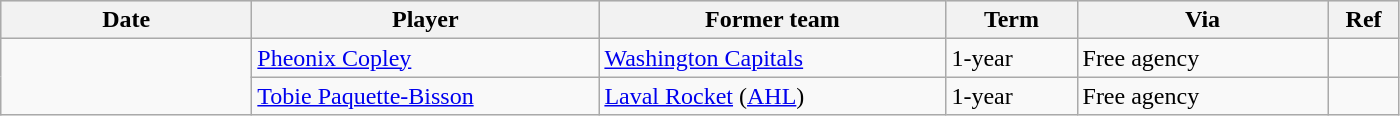<table class="wikitable">
<tr style="background:#ddd; text-align:center;">
<th style="width: 10em;">Date</th>
<th style="width: 14em;">Player</th>
<th style="width: 14em;">Former team</th>
<th style="width: 5em;">Term</th>
<th style="width: 10em;">Via</th>
<th style="width: 2.5em;">Ref</th>
</tr>
<tr>
<td rowspan=2></td>
<td><a href='#'>Pheonix Copley</a></td>
<td><a href='#'>Washington Capitals</a></td>
<td>1-year</td>
<td>Free agency</td>
<td></td>
</tr>
<tr>
<td><a href='#'>Tobie Paquette-Bisson</a></td>
<td><a href='#'>Laval Rocket</a> (<a href='#'>AHL</a>)</td>
<td>1-year</td>
<td>Free agency</td>
<td></td>
</tr>
</table>
